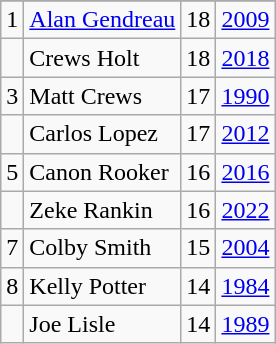<table class="wikitable">
<tr>
</tr>
<tr>
<td>1</td>
<td><a href='#'>Alan Gendreau</a></td>
<td>18</td>
<td><a href='#'>2009</a></td>
</tr>
<tr>
<td></td>
<td>Crews Holt</td>
<td>18</td>
<td><a href='#'>2018</a></td>
</tr>
<tr>
<td>3</td>
<td>Matt Crews</td>
<td>17</td>
<td><a href='#'>1990</a></td>
</tr>
<tr>
<td></td>
<td>Carlos Lopez</td>
<td>17</td>
<td><a href='#'>2012</a></td>
</tr>
<tr>
<td>5</td>
<td>Canon Rooker</td>
<td>16 </td>
<td><a href='#'>2016</a></td>
</tr>
<tr>
<td></td>
<td>Zeke Rankin</td>
<td>16</td>
<td><a href='#'>2022</a></td>
</tr>
<tr>
<td>7</td>
<td>Colby Smith</td>
<td>15</td>
<td><a href='#'>2004</a></td>
</tr>
<tr>
<td>8</td>
<td>Kelly Potter</td>
<td>14</td>
<td><a href='#'>1984</a></td>
</tr>
<tr>
<td></td>
<td>Joe Lisle</td>
<td>14</td>
<td><a href='#'>1989</a></td>
</tr>
</table>
